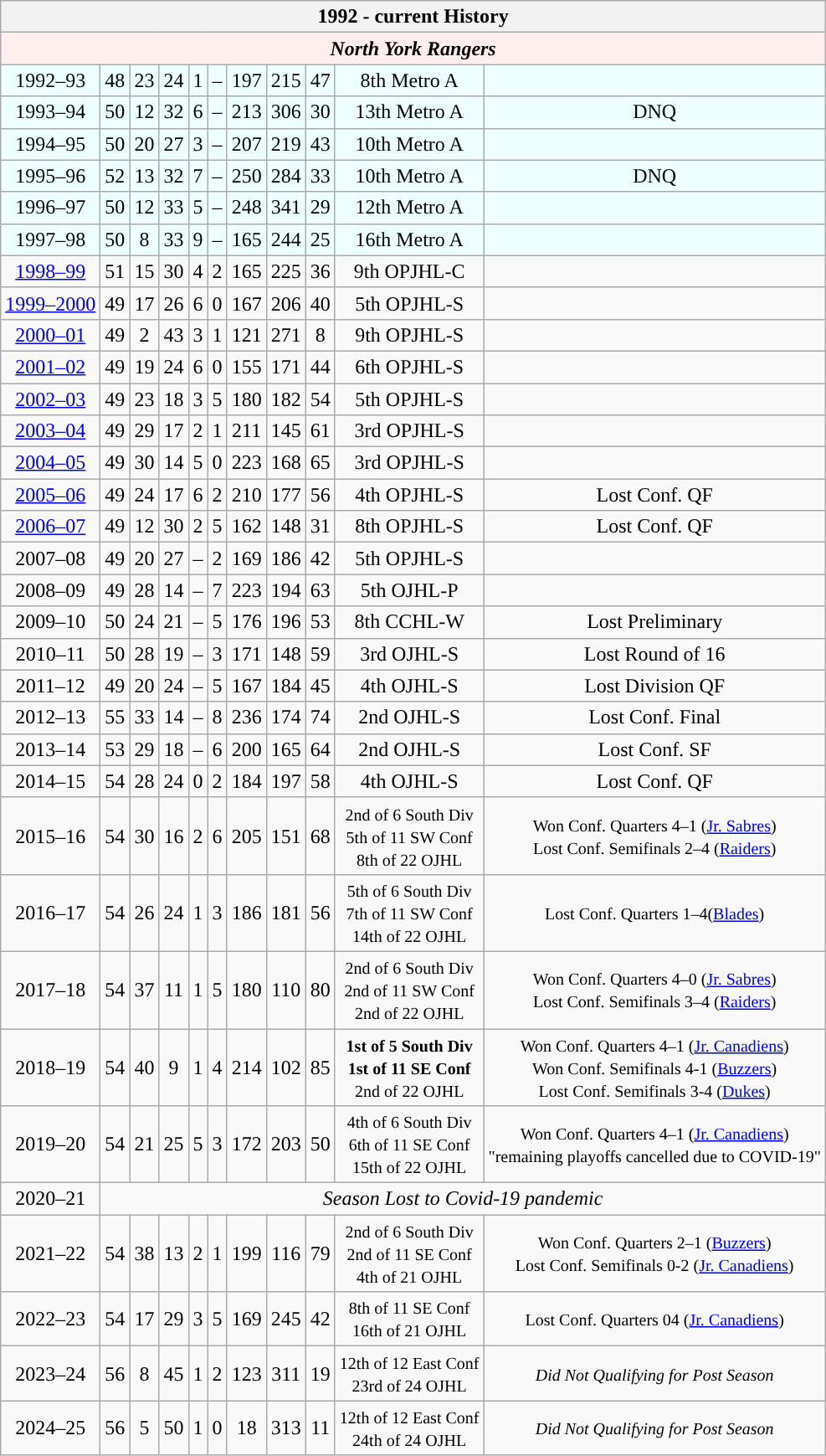<table class="wikitable " style="text-align:center;">
<tr>
<th colspan=12 bgcolor="#822433" text_color=white><strong>1992 - current History</strong></th>
</tr>
<tr align="center"  bgcolor="#ffeeee">
<td colspan="11"><strong><em>North York Rangers</em></strong></td>
</tr>
<tr align="center" bgcolor="#EEFFFF">
<td>1992–93</td>
<td>48</td>
<td>23</td>
<td>24</td>
<td>1</td>
<td>–</td>
<td>197</td>
<td>215</td>
<td>47</td>
<td>8th Metro A</td>
<td></td>
</tr>
<tr align="center" bgcolor="#EEFFFF">
<td>1993–94</td>
<td>50</td>
<td>12</td>
<td>32</td>
<td>6</td>
<td>–</td>
<td>213</td>
<td>306</td>
<td>30</td>
<td>13th Metro A</td>
<td>DNQ</td>
</tr>
<tr align="center" bgcolor="#EEFFFF">
<td>1994–95</td>
<td>50</td>
<td>20</td>
<td>27</td>
<td>3</td>
<td>–</td>
<td>207</td>
<td>219</td>
<td>43</td>
<td>10th Metro A</td>
<td></td>
</tr>
<tr align="center" bgcolor="#EEFFFF">
<td>1995–96</td>
<td>52</td>
<td>13</td>
<td>32</td>
<td>7</td>
<td>–</td>
<td>250</td>
<td>284</td>
<td>33</td>
<td>10th Metro A</td>
<td>DNQ</td>
</tr>
<tr align="center" bgcolor="#EEFFFF">
<td>1996–97</td>
<td>50</td>
<td>12</td>
<td>33</td>
<td>5</td>
<td>–</td>
<td>248</td>
<td>341</td>
<td>29</td>
<td>12th Metro A</td>
<td></td>
</tr>
<tr align="center" bgcolor="#EEFFFF">
<td>1997–98</td>
<td>50</td>
<td>8</td>
<td>33</td>
<td>9</td>
<td>–</td>
<td>165</td>
<td>244</td>
<td>25</td>
<td>16th Metro A</td>
<td></td>
</tr>
<tr align="center">
<td><a href='#'>1998–99</a></td>
<td>51</td>
<td>15</td>
<td>30</td>
<td>4</td>
<td>2</td>
<td>165</td>
<td>225</td>
<td>36</td>
<td>9th OPJHL-C</td>
<td></td>
</tr>
<tr align="center">
<td><a href='#'>1999–2000</a></td>
<td>49</td>
<td>17</td>
<td>26</td>
<td>6</td>
<td>0</td>
<td>167</td>
<td>206</td>
<td>40</td>
<td>5th OPJHL-S</td>
<td></td>
</tr>
<tr align="center">
<td><a href='#'>2000–01</a></td>
<td>49</td>
<td>2</td>
<td>43</td>
<td>3</td>
<td>1</td>
<td>121</td>
<td>271</td>
<td>8</td>
<td>9th OPJHL-S</td>
<td></td>
</tr>
<tr align="center">
<td><a href='#'>2001–02</a></td>
<td>49</td>
<td>19</td>
<td>24</td>
<td>6</td>
<td>0</td>
<td>155</td>
<td>171</td>
<td>44</td>
<td>6th OPJHL-S</td>
<td></td>
</tr>
<tr align="center">
<td><a href='#'>2002–03</a></td>
<td>49</td>
<td>23</td>
<td>18</td>
<td>3</td>
<td>5</td>
<td>180</td>
<td>182</td>
<td>54</td>
<td>5th OPJHL-S</td>
<td></td>
</tr>
<tr align="center">
<td><a href='#'>2003–04</a></td>
<td>49</td>
<td>29</td>
<td>17</td>
<td>2</td>
<td>1</td>
<td>211</td>
<td>145</td>
<td>61</td>
<td>3rd OPJHL-S</td>
<td></td>
</tr>
<tr align="center">
<td><a href='#'>2004–05</a></td>
<td>49</td>
<td>30</td>
<td>14</td>
<td>5</td>
<td>0</td>
<td>223</td>
<td>168</td>
<td>65</td>
<td>3rd OPJHL-S</td>
<td></td>
</tr>
<tr align="center">
<td><a href='#'>2005–06</a></td>
<td>49</td>
<td>24</td>
<td>17</td>
<td>6</td>
<td>2</td>
<td>210</td>
<td>177</td>
<td>56</td>
<td>4th OPJHL-S</td>
<td>Lost Conf. QF</td>
</tr>
<tr align="center">
<td><a href='#'>2006–07</a></td>
<td>49</td>
<td>12</td>
<td>30</td>
<td>2</td>
<td>5</td>
<td>162</td>
<td>148</td>
<td>31</td>
<td>8th OPJHL-S</td>
<td>Lost Conf. QF</td>
</tr>
<tr align="center">
<td>2007–08</td>
<td>49</td>
<td>20</td>
<td>27</td>
<td>–</td>
<td>2</td>
<td>169</td>
<td>186</td>
<td>42</td>
<td>5th OPJHL-S</td>
<td></td>
</tr>
<tr align="center">
<td>2008–09</td>
<td>49</td>
<td>28</td>
<td>14</td>
<td>–</td>
<td>7</td>
<td>223</td>
<td>194</td>
<td>63</td>
<td>5th OJHL-P</td>
<td></td>
</tr>
<tr align="center">
<td>2009–10</td>
<td>50</td>
<td>24</td>
<td>21</td>
<td>–</td>
<td>5</td>
<td>176</td>
<td>196</td>
<td>53</td>
<td>8th CCHL-W</td>
<td>Lost Preliminary</td>
</tr>
<tr align="center">
<td>2010–11</td>
<td>50</td>
<td>28</td>
<td>19</td>
<td>–</td>
<td>3</td>
<td>171</td>
<td>148</td>
<td>59</td>
<td>3rd OJHL-S</td>
<td>Lost Round of 16</td>
</tr>
<tr align="center">
<td>2011–12</td>
<td>49</td>
<td>20</td>
<td>24</td>
<td>–</td>
<td>5</td>
<td>167</td>
<td>184</td>
<td>45</td>
<td>4th OJHL-S</td>
<td>Lost Division QF</td>
</tr>
<tr align="center">
<td>2012–13</td>
<td>55</td>
<td>33</td>
<td>14</td>
<td>–</td>
<td>8</td>
<td>236</td>
<td>174</td>
<td>74</td>
<td>2nd OJHL-S</td>
<td>Lost Conf. Final</td>
</tr>
<tr align="center">
<td>2013–14</td>
<td>53</td>
<td>29</td>
<td>18</td>
<td>–</td>
<td>6</td>
<td>200</td>
<td>165</td>
<td>64</td>
<td>2nd OJHL-S</td>
<td>Lost Conf. SF</td>
</tr>
<tr align="center">
<td>2014–15</td>
<td>54</td>
<td>28</td>
<td>24</td>
<td>0</td>
<td>2</td>
<td>184</td>
<td>197</td>
<td>58</td>
<td>4th OJHL-S</td>
<td>Lost Conf. QF</td>
</tr>
<tr align="center">
<td>2015–16</td>
<td>54</td>
<td>30</td>
<td>16</td>
<td>2</td>
<td>6</td>
<td>205</td>
<td>151</td>
<td>68</td>
<td><small>2nd of 6 South Div<br>5th of 11 SW Conf<br>8th of 22 OJHL</small></td>
<td><small>Won Conf. Quarters 4–1 (<a href='#'>Jr. Sabres</a>)<br>Lost Conf. Semifinals 2–4 (<a href='#'>Raiders</a>)</small></td>
</tr>
<tr align="center">
<td>2016–17</td>
<td>54</td>
<td>26</td>
<td>24</td>
<td>1</td>
<td>3</td>
<td>186</td>
<td>181</td>
<td>56</td>
<td><small>5th of 6 South Div<br>7th of 11 SW Conf<br>14th of 22 OJHL</small></td>
<td><small>Lost Conf. Quarters 1–4(<a href='#'>Blades</a>)</small></td>
</tr>
<tr align="center">
<td>2017–18</td>
<td>54</td>
<td>37</td>
<td>11</td>
<td>1</td>
<td>5</td>
<td>180</td>
<td>110</td>
<td>80</td>
<td><small>2nd of 6 South Div<br>2nd of 11 SW Conf<br>2nd of 22 OJHL</small></td>
<td><small>Won Conf. Quarters 4–0 (<a href='#'>Jr. Sabres</a>)<br>Lost Conf. Semifinals 3–4 (<a href='#'>Raiders</a>)</small></td>
</tr>
<tr align="center">
<td>2018–19</td>
<td>54</td>
<td>40</td>
<td>9</td>
<td>1</td>
<td>4</td>
<td>214</td>
<td>102</td>
<td>85</td>
<td><small><strong>1st of 5 South Div<br>1st of 11 SE Conf</strong><br>2nd of 22 OJHL</small></td>
<td><small>Won Conf. Quarters 4–1 (<a href='#'>Jr. Canadiens</a>)<br>Won Conf. Semifinals 4-1 (<a href='#'>Buzzers</a>)<br>Lost Conf. Semifinals 3-4 (<a href='#'>Dukes</a>)</small></td>
</tr>
<tr align="center">
<td>2019–20</td>
<td>54</td>
<td>21</td>
<td>25</td>
<td>5</td>
<td>3</td>
<td>172</td>
<td>203</td>
<td>50</td>
<td><small>4th of 6 South Div<br>6th of 11 SE Conf<br>15th of 22 OJHL</small></td>
<td><small>Won Conf. Quarters 4–1 (<a href='#'>Jr. Canadiens</a>)<br>"remaining playoffs cancelled due to COVID-19"</small></td>
</tr>
<tr align="center">
<td>2020–21</td>
<td colspan=10><em>Season Lost to Covid-19 pandemic</em></td>
</tr>
<tr align="center">
<td>2021–22</td>
<td>54</td>
<td>38</td>
<td>13</td>
<td>2</td>
<td>1</td>
<td>199</td>
<td>116</td>
<td>79</td>
<td><small>2nd of 6 South Div<br>2nd of 11 SE Conf<br>4th of 21 OJHL</small></td>
<td><small>Won Conf. Quarters 2–1 (<a href='#'>Buzzers</a>)<br>Lost Conf. Semifinals 0-2 (<a href='#'>Jr. Canadiens</a>)</small></td>
</tr>
<tr align="center">
<td>2022–23</td>
<td>54</td>
<td>17</td>
<td>29</td>
<td>3</td>
<td>5</td>
<td>169</td>
<td>245</td>
<td>42</td>
<td><small>8th of 11 SE Conf<br>16th of 21 OJHL</small></td>
<td><small>Lost Conf. Quarters 04 (<a href='#'>Jr. Canadiens</a>)</small></td>
</tr>
<tr align="center">
<td>2023–24</td>
<td>56</td>
<td>8</td>
<td>45</td>
<td>1</td>
<td>2</td>
<td>123</td>
<td>311</td>
<td>19</td>
<td><small>12th of 12 East Conf<br>23rd of 24 OJHL</small></td>
<td><small><em>Did Not Qualifying for Post Season</em></small></td>
</tr>
<tr align="center">
<td>2024–25</td>
<td>56</td>
<td>5</td>
<td>50</td>
<td>1</td>
<td>0</td>
<td>18</td>
<td>313</td>
<td>11</td>
<td><small>12th of 12 East Conf<br>24th of 24 OJHL</small></td>
<td><small><em>Did Not Qualifying for Post Season</em></small></td>
</tr>
</table>
